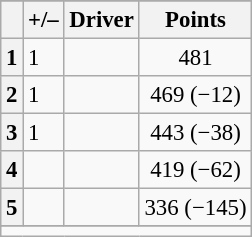<table class="wikitable sortable" style="font-size:95%;">
<tr>
</tr>
<tr>
<th scope="col"></th>
<th scope="col">+/–</th>
<th scope="col">Driver</th>
<th scope="col">Points</th>
</tr>
<tr>
<th scope="row">1</th>
<td align="left"> 1</td>
<td data-sort-value="HOR"></td>
<td style="text-align:center;">481</td>
</tr>
<tr>
<th scope="row">2</th>
<td align="left"> 1</td>
<td data-sort-value="CAS"></td>
<td style="text-align:center;">469 (−12)</td>
</tr>
<tr>
<th scope="row">3</th>
<td align="left"> 1</td>
<td data-sort-value="DEF"></td>
<td style="text-align:center;">443 (−38)</td>
</tr>
<tr>
<th scope="row">4</th>
<td align="left"></td>
<td data-sort-value="GIA"></td>
<td style="text-align:center;">419 (−62)</td>
</tr>
<tr>
<th scope="row">5</th>
<td align="left"></td>
<td data-sort-value="BAR"></td>
<td style="text-align:center;">336 (−145)</td>
</tr>
<tr>
</tr>
<tr class="sortbottom">
<td colspan="9"></td>
</tr>
</table>
